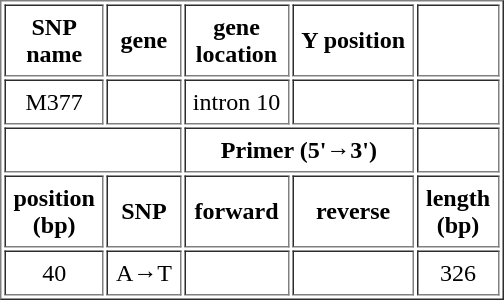<table border="1" cellpadding="5" style="text-align:center">
<tr>
<th>SNP<br>name</th>
<th>gene</th>
<th>gene<br>location</th>
<th>Y position</th>
<th></th>
</tr>
<tr>
<td>M377</td>
<td></td>
<td>intron 10</td>
<td></td>
<td></td>
</tr>
<tr>
<th colspan="2"></th>
<th colspan="2">Primer (5'→3')</th>
<th></th>
</tr>
<tr>
<th>position<br>(bp)</th>
<th>SNP</th>
<th>forward</th>
<th>reverse</th>
<th>length<br>(bp)</th>
</tr>
<tr>
<td>40</td>
<td>A→T</td>
<td></td>
<td></td>
<td>326</td>
</tr>
</table>
